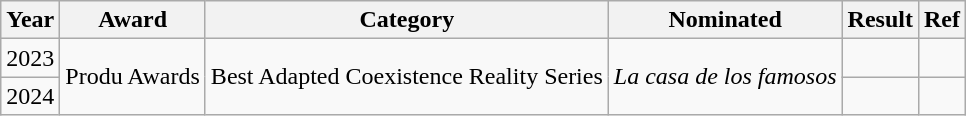<table class="wikitable plainrowheaders">
<tr>
<th scope="col">Year</th>
<th scope="col">Award</th>
<th scope="col">Category</th>
<th scope="col">Nominated</th>
<th scope="col">Result</th>
<th scope="col">Ref</th>
</tr>
<tr>
<td>2023</td>
<td rowspan=2>Produ Awards</td>
<td rowspan=2>Best Adapted Coexistence Reality Series</td>
<td rowspan=2><em>La casa de los famosos</em></td>
<td></td>
<td align="center"></td>
</tr>
<tr>
<td>2024</td>
<td></td>
<td align="center"></td>
</tr>
</table>
